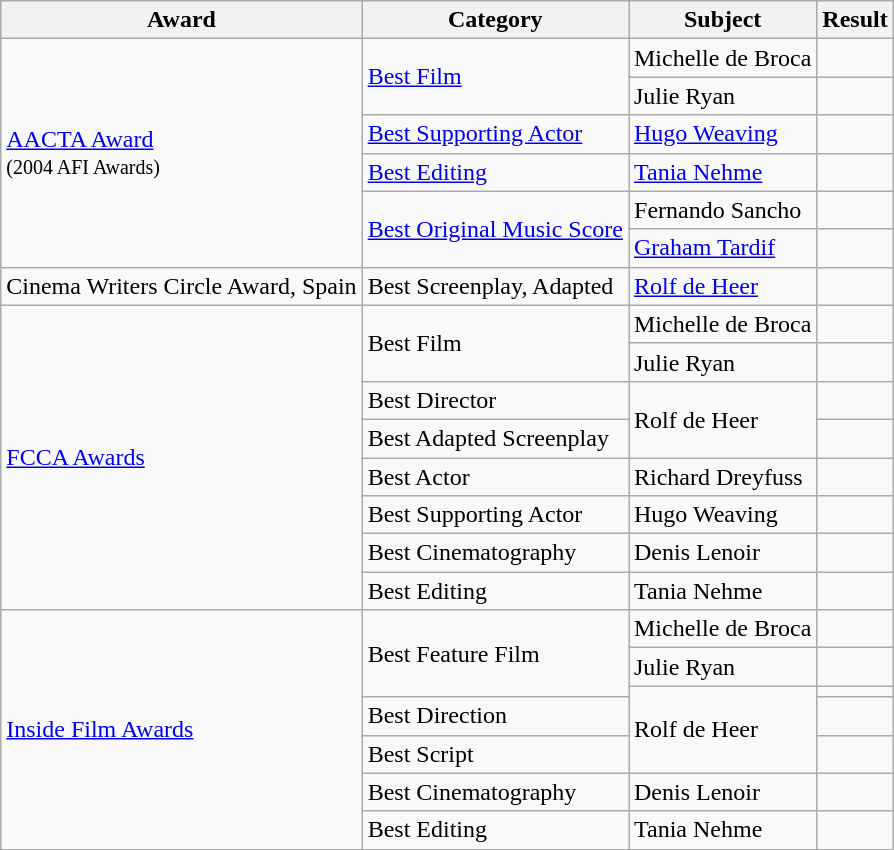<table class="wikitable">
<tr>
<th>Award</th>
<th>Category</th>
<th>Subject</th>
<th>Result</th>
</tr>
<tr>
<td rowspan=6><a href='#'>AACTA Award</a><br><small>(2004 AFI Awards)</small></td>
<td rowspan=2><a href='#'>Best Film</a></td>
<td>Michelle de Broca</td>
<td></td>
</tr>
<tr>
<td>Julie Ryan</td>
<td></td>
</tr>
<tr>
<td><a href='#'>Best Supporting Actor</a></td>
<td><a href='#'>Hugo Weaving</a></td>
<td></td>
</tr>
<tr>
<td><a href='#'>Best Editing</a></td>
<td><a href='#'>Tania Nehme</a></td>
<td></td>
</tr>
<tr>
<td rowspan=2><a href='#'>Best Original Music Score</a></td>
<td>Fernando Sancho</td>
<td></td>
</tr>
<tr>
<td><a href='#'>Graham Tardif</a></td>
<td></td>
</tr>
<tr>
<td>Cinema Writers Circle Award, Spain</td>
<td>Best Screenplay, Adapted</td>
<td><a href='#'>Rolf de Heer</a></td>
<td></td>
</tr>
<tr>
<td rowspan=8><a href='#'>FCCA Awards</a></td>
<td rowspan=2>Best Film</td>
<td>Michelle de Broca</td>
<td></td>
</tr>
<tr>
<td>Julie Ryan</td>
<td></td>
</tr>
<tr>
<td>Best Director</td>
<td rowspan=2>Rolf de Heer</td>
<td></td>
</tr>
<tr>
<td>Best Adapted Screenplay</td>
<td></td>
</tr>
<tr>
<td>Best Actor</td>
<td>Richard Dreyfuss</td>
<td></td>
</tr>
<tr>
<td>Best Supporting Actor</td>
<td>Hugo Weaving</td>
<td></td>
</tr>
<tr>
<td>Best Cinematography</td>
<td>Denis Lenoir</td>
<td></td>
</tr>
<tr>
<td>Best Editing</td>
<td>Tania Nehme</td>
<td></td>
</tr>
<tr>
<td rowspan=7><a href='#'>Inside Film Awards</a></td>
<td rowspan=3>Best Feature Film</td>
<td>Michelle de Broca</td>
<td></td>
</tr>
<tr>
<td>Julie Ryan</td>
<td></td>
</tr>
<tr>
<td rowspan=3>Rolf de Heer</td>
<td></td>
</tr>
<tr>
<td>Best Direction</td>
<td></td>
</tr>
<tr>
<td>Best Script</td>
<td></td>
</tr>
<tr>
<td>Best Cinematography</td>
<td>Denis Lenoir</td>
<td></td>
</tr>
<tr>
<td>Best Editing</td>
<td>Tania Nehme</td>
<td></td>
</tr>
<tr>
</tr>
</table>
